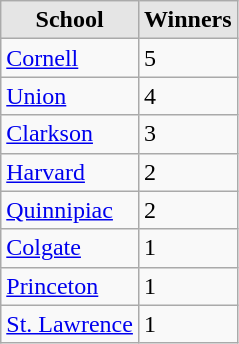<table class="wikitable">
<tr>
<th style="background:#e5e5e5;">School</th>
<th style="background:#e5e5e5;">Winners</th>
</tr>
<tr>
<td><a href='#'>Cornell</a></td>
<td>5</td>
</tr>
<tr>
<td><a href='#'>Union</a></td>
<td>4</td>
</tr>
<tr>
<td><a href='#'>Clarkson</a></td>
<td>3</td>
</tr>
<tr>
<td><a href='#'>Harvard</a></td>
<td>2</td>
</tr>
<tr>
<td><a href='#'>Quinnipiac</a></td>
<td>2</td>
</tr>
<tr>
<td><a href='#'>Colgate</a></td>
<td>1</td>
</tr>
<tr>
<td><a href='#'>Princeton</a></td>
<td>1</td>
</tr>
<tr>
<td><a href='#'>St. Lawrence</a></td>
<td>1</td>
</tr>
</table>
